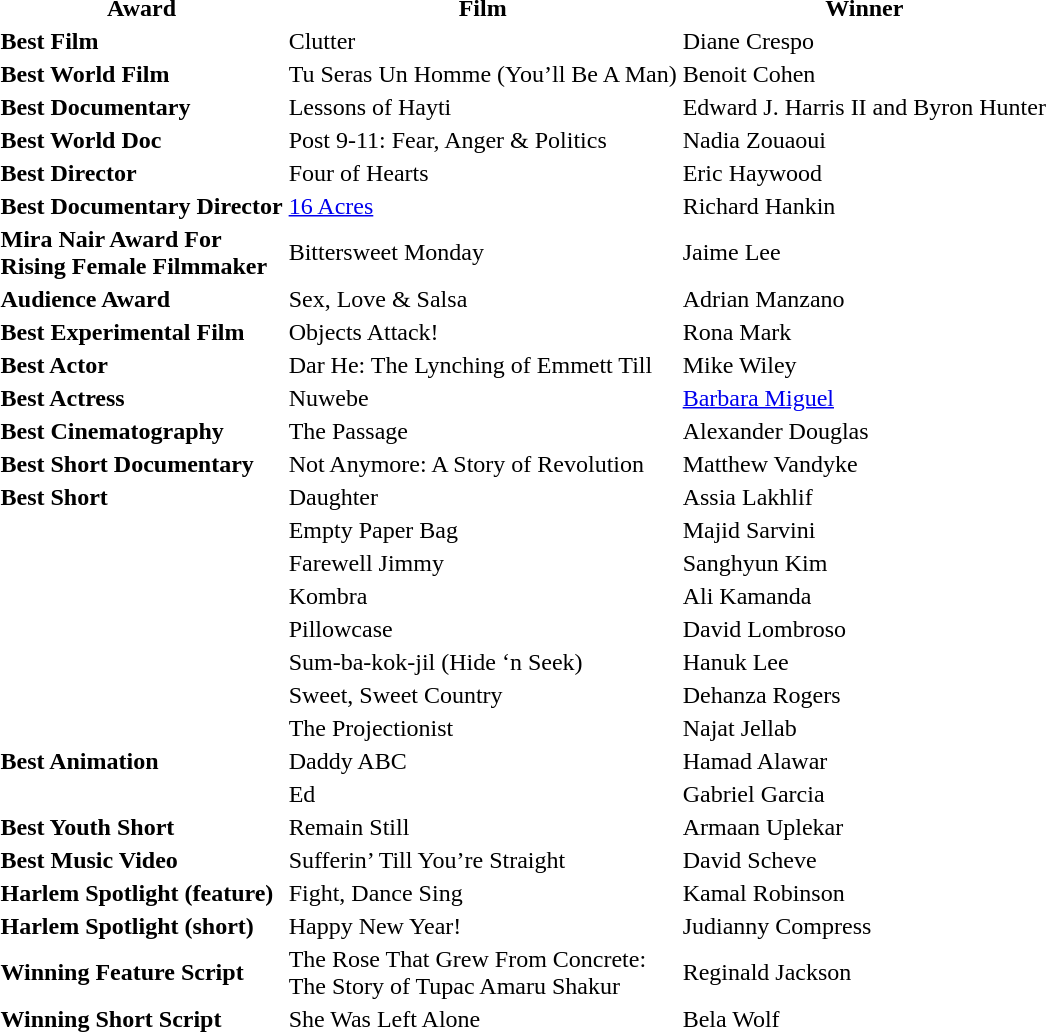<table>
<tr>
<th>Award</th>
<th>Film</th>
<th>Winner</th>
</tr>
<tr>
<td><strong>Best Film</strong></td>
<td>Clutter</td>
<td>Diane Crespo</td>
</tr>
<tr>
<td><strong>Best World Film</strong></td>
<td>Tu Seras Un Homme (You’ll Be A Man)</td>
<td>Benoit Cohen</td>
</tr>
<tr>
<td><strong>Best Documentary</strong></td>
<td>Lessons of Hayti</td>
<td>Edward J. Harris II and Byron Hunter</td>
</tr>
<tr>
<td><strong>Best World Doc</strong></td>
<td>Post 9-11: Fear, Anger & Politics</td>
<td>Nadia Zouaoui</td>
</tr>
<tr>
<td><strong>Best Director</strong></td>
<td>Four of Hearts</td>
<td>Eric Haywood</td>
</tr>
<tr>
<td><strong>Best Documentary Director</strong></td>
<td><a href='#'>16 Acres</a></td>
<td>Richard Hankin</td>
</tr>
<tr>
<td><strong>Mira Nair Award For<br>Rising Female Filmmaker</strong></td>
<td>Bittersweet Monday</td>
<td>Jaime Lee</td>
</tr>
<tr>
<td><strong>Audience Award</strong></td>
<td>Sex, Love & Salsa</td>
<td>Adrian Manzano</td>
</tr>
<tr>
<td><strong>Best Experimental Film</strong></td>
<td>Objects Attack!</td>
<td>Rona Mark</td>
</tr>
<tr>
<td><strong>Best Actor</strong></td>
<td>Dar He: The Lynching of Emmett Till</td>
<td>Mike Wiley</td>
</tr>
<tr>
<td><strong>Best Actress</strong></td>
<td>Nuwebe</td>
<td><a href='#'>Barbara Miguel</a></td>
</tr>
<tr>
<td><strong>Best Cinematography</strong></td>
<td>The Passage</td>
<td>Alexander Douglas</td>
</tr>
<tr>
<td><strong>Best Short Documentary</strong></td>
<td>Not Anymore: A Story of Revolution</td>
<td>Matthew Vandyke</td>
</tr>
<tr>
<td><strong>Best Short</strong></td>
<td>Daughter</td>
<td>Assia Lakhlif</td>
</tr>
<tr>
<td></td>
<td>Empty Paper Bag</td>
<td>Majid Sarvini</td>
</tr>
<tr>
<td></td>
<td>Farewell Jimmy</td>
<td>Sanghyun Kim</td>
</tr>
<tr>
<td></td>
<td>Kombra</td>
<td>Ali Kamanda</td>
</tr>
<tr>
<td></td>
<td>Pillowcase</td>
<td>David Lombroso</td>
</tr>
<tr>
<td></td>
<td>Sum-ba-kok-jil (Hide ‘n Seek)</td>
<td>Hanuk Lee</td>
</tr>
<tr>
<td></td>
<td>Sweet, Sweet Country</td>
<td>Dehanza Rogers</td>
</tr>
<tr>
<td></td>
<td>The Projectionist</td>
<td>Najat Jellab</td>
</tr>
<tr>
<td><strong>Best Animation</strong></td>
<td>Daddy ABC</td>
<td>Hamad Alawar</td>
</tr>
<tr>
<td></td>
<td>Ed</td>
<td>Gabriel Garcia</td>
</tr>
<tr>
<td><strong>Best Youth Short</strong></td>
<td>Remain Still</td>
<td>Armaan Uplekar</td>
</tr>
<tr>
<td><strong>Best Music Video</strong></td>
<td>Sufferin’ Till You’re Straight</td>
<td>David Scheve</td>
</tr>
<tr>
<td><strong>Harlem Spotlight (feature)</strong></td>
<td>Fight, Dance Sing</td>
<td>Kamal Robinson</td>
</tr>
<tr>
<td><strong>Harlem Spotlight (short)</strong></td>
<td>Happy New Year!</td>
<td>Judianny Compress</td>
</tr>
<tr>
<td><strong>Winning Feature Script</strong></td>
<td>The Rose That Grew From Concrete:<br>The Story of Tupac Amaru Shakur</td>
<td>Reginald Jackson</td>
</tr>
<tr>
<td><strong>Winning Short Script</strong></td>
<td>She Was Left Alone</td>
<td>Bela Wolf</td>
</tr>
</table>
